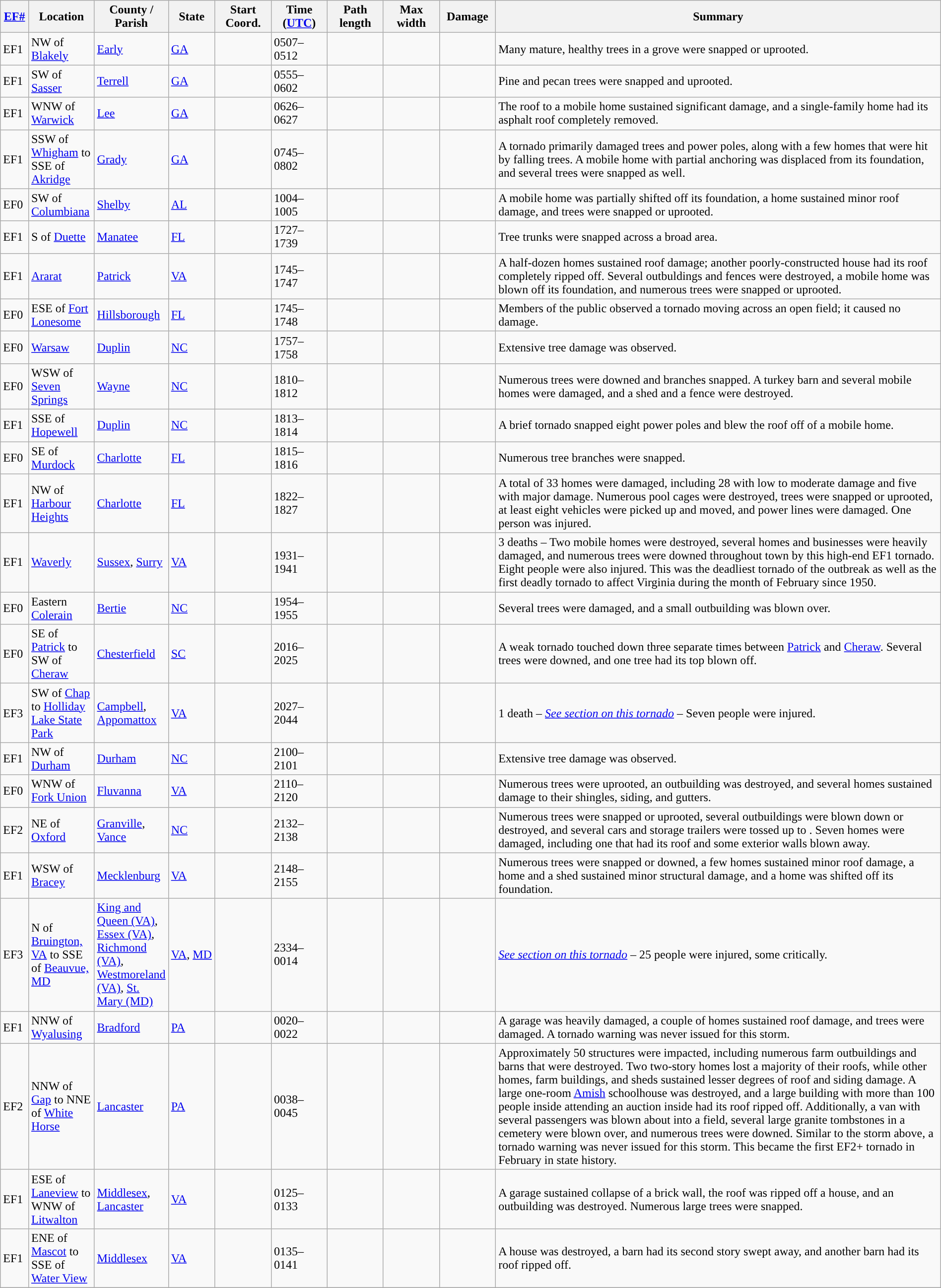<table class="wikitable sortable" style="width:100%;">
<tr>
<th scope="col"  style="width:3%; text-align:center;"><a href='#'>EF#</a></th>
<th scope="col"  style="width:7%; text-align:center;" class="unsortable">Location</th>
<th scope="col"  style="width:6%; text-align:center;" class="unsortable">County / Parish</th>
<th scope="col"  style="width:5%; text-align:center;">State</th>
<th scope="col"  style="width:6%; text-align:center;">Start Coord.</th>
<th scope="col"  style="width:6%; text-align:center;">Time (<a href='#'>UTC</a>)</th>
<th scope="col"  style="width:6%; text-align:center;">Path length</th>
<th scope="col"  style="width:6%; text-align:center;">Max width</th>
<th scope="col"  style="width:6%; text-align:center;">Damage</th>
<th scope="col" class="unsortable" style="width:48%; text-align:center;">Summary</th>
</tr>
<tr>
<td>EF1</td>
<td>NW of <a href='#'>Blakely</a></td>
<td><a href='#'>Early</a></td>
<td><a href='#'>GA</a></td>
<td></td>
<td>0507–0512</td>
<td></td>
<td></td>
<td></td>
<td>Many mature, healthy trees in a grove were snapped or uprooted.</td>
</tr>
<tr>
<td>EF1</td>
<td>SW of <a href='#'>Sasser</a></td>
<td><a href='#'>Terrell</a></td>
<td><a href='#'>GA</a></td>
<td></td>
<td>0555–0602</td>
<td></td>
<td></td>
<td></td>
<td>Pine and pecan trees were snapped and uprooted.</td>
</tr>
<tr>
<td>EF1</td>
<td>WNW of <a href='#'>Warwick</a></td>
<td><a href='#'>Lee</a></td>
<td><a href='#'>GA</a></td>
<td></td>
<td>0626–0627</td>
<td></td>
<td></td>
<td></td>
<td>The roof to a mobile home sustained significant damage, and a single-family home had its asphalt roof completely removed.</td>
</tr>
<tr>
<td>EF1</td>
<td>SSW of <a href='#'>Whigham</a> to SSE of <a href='#'>Akridge</a></td>
<td><a href='#'>Grady</a></td>
<td><a href='#'>GA</a></td>
<td></td>
<td>0745–0802</td>
<td></td>
<td></td>
<td></td>
<td>A tornado primarily damaged trees and power poles, along with a few homes that were hit by falling trees. A mobile home with partial anchoring was displaced from its foundation, and several trees were snapped as well.</td>
</tr>
<tr>
<td>EF0</td>
<td>SW of <a href='#'>Columbiana</a></td>
<td><a href='#'>Shelby</a></td>
<td><a href='#'>AL</a></td>
<td></td>
<td>1004–1005</td>
<td></td>
<td></td>
<td></td>
<td>A mobile home was partially shifted off its foundation, a home sustained minor roof damage, and trees were snapped or uprooted.</td>
</tr>
<tr>
<td>EF1</td>
<td>S of <a href='#'>Duette</a></td>
<td><a href='#'>Manatee</a></td>
<td><a href='#'>FL</a></td>
<td></td>
<td>1727–1739</td>
<td></td>
<td></td>
<td></td>
<td>Tree trunks were snapped across a broad area.</td>
</tr>
<tr>
<td>EF1</td>
<td><a href='#'>Ararat</a></td>
<td><a href='#'>Patrick</a></td>
<td><a href='#'>VA</a></td>
<td></td>
<td>1745–1747</td>
<td></td>
<td></td>
<td></td>
<td>A half-dozen homes sustained roof damage; another poorly-constructed house had its roof completely ripped off. Several outbuldings and fences were destroyed, a mobile home was blown off its foundation, and numerous trees were snapped or uprooted.</td>
</tr>
<tr>
<td>EF0</td>
<td>ESE of <a href='#'>Fort Lonesome</a></td>
<td><a href='#'>Hillsborough</a></td>
<td><a href='#'>FL</a></td>
<td></td>
<td>1745–1748</td>
<td></td>
<td></td>
<td></td>
<td>Members of the public observed a tornado moving across an open field; it caused no damage.</td>
</tr>
<tr>
<td>EF0</td>
<td><a href='#'>Warsaw</a></td>
<td><a href='#'>Duplin</a></td>
<td><a href='#'>NC</a></td>
<td></td>
<td>1757–1758</td>
<td></td>
<td></td>
<td></td>
<td>Extensive tree damage was observed.</td>
</tr>
<tr>
<td>EF0</td>
<td>WSW of <a href='#'>Seven Springs</a></td>
<td><a href='#'>Wayne</a></td>
<td><a href='#'>NC</a></td>
<td></td>
<td>1810–1812</td>
<td></td>
<td></td>
<td></td>
<td>Numerous trees were downed and branches snapped. A turkey barn and several mobile homes were damaged, and a shed and a fence were destroyed.</td>
</tr>
<tr>
<td>EF1</td>
<td>SSE of <a href='#'>Hopewell</a></td>
<td><a href='#'>Duplin</a></td>
<td><a href='#'>NC</a></td>
<td></td>
<td>1813–1814</td>
<td></td>
<td></td>
<td></td>
<td>A brief tornado snapped eight power poles and blew the roof off of a mobile home.</td>
</tr>
<tr>
<td>EF0</td>
<td>SE of <a href='#'>Murdock</a></td>
<td><a href='#'>Charlotte</a></td>
<td><a href='#'>FL</a></td>
<td></td>
<td>1815–1816</td>
<td></td>
<td></td>
<td></td>
<td>Numerous tree branches were snapped.</td>
</tr>
<tr>
<td>EF1</td>
<td>NW of <a href='#'>Harbour Heights</a></td>
<td><a href='#'>Charlotte</a></td>
<td><a href='#'>FL</a></td>
<td></td>
<td>1822–1827</td>
<td></td>
<td></td>
<td></td>
<td>A total of 33 homes were damaged, including 28 with low to moderate damage and five with major damage. Numerous pool cages were destroyed, trees were snapped or uprooted, at least eight vehicles were picked up and moved, and power lines were damaged. One person was injured.</td>
</tr>
<tr>
<td>EF1</td>
<td><a href='#'>Waverly</a></td>
<td><a href='#'>Sussex</a>, <a href='#'>Surry</a></td>
<td><a href='#'>VA</a></td>
<td></td>
<td>1931–1941</td>
<td></td>
<td></td>
<td></td>
<td>3 deaths – Two mobile homes were destroyed, several homes and businesses were heavily damaged, and numerous trees were downed throughout town by this high-end EF1 tornado. Eight people were also injured. This was the deadliest tornado of the outbreak as well as the first deadly tornado to affect Virginia during the month of February since 1950.</td>
</tr>
<tr>
<td>EF0</td>
<td>Eastern <a href='#'>Colerain</a></td>
<td><a href='#'>Bertie</a></td>
<td><a href='#'>NC</a></td>
<td></td>
<td>1954–1955</td>
<td></td>
<td></td>
<td></td>
<td>Several trees were damaged, and a small outbuilding was blown over.</td>
</tr>
<tr>
<td>EF0</td>
<td>SE of <a href='#'>Patrick</a> to SW of <a href='#'>Cheraw</a></td>
<td><a href='#'>Chesterfield</a></td>
<td><a href='#'>SC</a></td>
<td></td>
<td>2016–2025</td>
<td></td>
<td></td>
<td></td>
<td>A weak tornado touched down three separate times between <a href='#'>Patrick</a> and <a href='#'>Cheraw</a>. Several trees were downed, and one tree had its top blown off.</td>
</tr>
<tr>
<td>EF3</td>
<td>SW of <a href='#'>Chap</a> to <a href='#'>Holliday Lake State Park</a></td>
<td><a href='#'>Campbell</a>, <a href='#'>Appomattox</a></td>
<td><a href='#'>VA</a></td>
<td></td>
<td>2027–2044</td>
<td></td>
<td></td>
<td></td>
<td>1 death – <em><a href='#'>See section on this tornado</a></em> – Seven people were injured.</td>
</tr>
<tr>
<td>EF1</td>
<td>NW of <a href='#'>Durham</a></td>
<td><a href='#'>Durham</a></td>
<td><a href='#'>NC</a></td>
<td></td>
<td>2100–2101</td>
<td></td>
<td></td>
<td></td>
<td>Extensive tree damage was observed.</td>
</tr>
<tr>
<td>EF0</td>
<td>WNW of <a href='#'>Fork Union</a></td>
<td><a href='#'>Fluvanna</a></td>
<td><a href='#'>VA</a></td>
<td></td>
<td>2110–2120</td>
<td></td>
<td></td>
<td></td>
<td>Numerous trees were uprooted, an outbuilding was destroyed, and several homes sustained damage to their shingles, siding, and gutters.</td>
</tr>
<tr>
<td>EF2</td>
<td>NE of <a href='#'>Oxford</a></td>
<td><a href='#'>Granville</a>, <a href='#'>Vance</a></td>
<td><a href='#'>NC</a></td>
<td></td>
<td>2132–2138</td>
<td></td>
<td></td>
<td></td>
<td>Numerous trees were snapped or uprooted, several outbuildings were blown down or destroyed, and several cars and storage trailers were tossed up to . Seven homes were damaged, including one that had its roof and some exterior walls blown away.</td>
</tr>
<tr>
<td>EF1</td>
<td>WSW of <a href='#'>Bracey</a></td>
<td><a href='#'>Mecklenburg</a></td>
<td><a href='#'>VA</a></td>
<td></td>
<td>2148–2155</td>
<td></td>
<td></td>
<td></td>
<td>Numerous trees were snapped or downed, a few homes sustained minor roof damage, a home and a shed sustained minor structural damage, and a home was shifted off its foundation.</td>
</tr>
<tr>
<td>EF3</td>
<td>N of <a href='#'>Bruington, VA</a> to SSE of <a href='#'>Beauvue, MD</a></td>
<td><a href='#'>King and Queen (VA)</a>, <a href='#'>Essex (VA)</a>, <a href='#'>Richmond (VA)</a>, <a href='#'>Westmoreland (VA)</a>, <a href='#'>St. Mary (MD)</a></td>
<td><a href='#'>VA</a>, <a href='#'>MD</a></td>
<td></td>
<td>2334–0014</td>
<td></td>
<td></td>
<td></td>
<td><em><a href='#'>See section on this tornado</a></em> – 25 people were injured, some critically.</td>
</tr>
<tr>
<td>EF1</td>
<td>NNW of <a href='#'>Wyalusing</a></td>
<td><a href='#'>Bradford</a></td>
<td><a href='#'>PA</a></td>
<td></td>
<td>0020–0022</td>
<td></td>
<td></td>
<td></td>
<td>A garage was heavily damaged, a couple of homes sustained roof damage, and trees were damaged. A tornado warning was never issued for this storm.</td>
</tr>
<tr>
<td>EF2</td>
<td>NNW of <a href='#'>Gap</a> to NNE of <a href='#'>White Horse</a></td>
<td><a href='#'>Lancaster</a></td>
<td><a href='#'>PA</a></td>
<td></td>
<td>0038–0045</td>
<td></td>
<td></td>
<td></td>
<td>Approximately 50 structures were impacted, including numerous farm outbuildings and barns that were destroyed. Two two-story homes lost a majority of their roofs, while other homes, farm buildings, and sheds sustained lesser degrees of roof and siding damage. A large one-room <a href='#'>Amish</a> schoolhouse was destroyed, and a large building with more than 100 people inside attending an auction inside had its roof ripped off. Additionally, a van with several passengers was blown about  into a field, several large granite tombstones in a cemetery were blown over, and numerous trees were downed. Similar to the storm above, a tornado warning was never issued for this storm. This became the first EF2+ tornado in February in state history.</td>
</tr>
<tr>
<td>EF1</td>
<td>ESE of <a href='#'>Laneview</a> to WNW of <a href='#'>Litwalton</a></td>
<td><a href='#'>Middlesex</a>, <a href='#'>Lancaster</a></td>
<td><a href='#'>VA</a></td>
<td></td>
<td>0125–0133</td>
<td></td>
<td></td>
<td></td>
<td>A garage sustained collapse of a brick wall, the roof was ripped off a house, and an outbuilding was destroyed. Numerous large trees were snapped.</td>
</tr>
<tr>
<td>EF1</td>
<td>ENE of <a href='#'>Mascot</a> to SSE of <a href='#'>Water View</a></td>
<td><a href='#'>Middlesex</a></td>
<td><a href='#'>VA</a></td>
<td></td>
<td>0135–0141</td>
<td></td>
<td></td>
<td></td>
<td>A house was destroyed, a barn had its second story swept away, and another barn had its roof ripped off.</td>
</tr>
<tr>
</tr>
</table>
